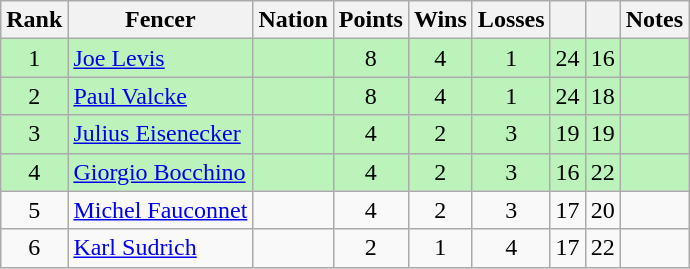<table class="wikitable sortable" style="text-align: center;">
<tr>
<th>Rank</th>
<th>Fencer</th>
<th>Nation</th>
<th>Points</th>
<th>Wins</th>
<th>Losses</th>
<th></th>
<th></th>
<th>Notes</th>
</tr>
<tr style="background:#bbf3bb;">
<td>1</td>
<td align=left><a href='#'>Joe Levis</a></td>
<td align=left></td>
<td>8</td>
<td>4</td>
<td>1</td>
<td>24</td>
<td>16</td>
<td></td>
</tr>
<tr style="background:#bbf3bb;">
<td>2</td>
<td align=left><a href='#'>Paul Valcke</a></td>
<td align=left></td>
<td>8</td>
<td>4</td>
<td>1</td>
<td>24</td>
<td>18</td>
<td></td>
</tr>
<tr style="background:#bbf3bb;">
<td>3</td>
<td align=left><a href='#'>Julius Eisenecker</a></td>
<td align=left></td>
<td>4</td>
<td>2</td>
<td>3</td>
<td>19</td>
<td>19</td>
<td></td>
</tr>
<tr style="background:#bbf3bb;">
<td>4</td>
<td align=left><a href='#'>Giorgio Bocchino</a></td>
<td align=left></td>
<td>4</td>
<td>2</td>
<td>3</td>
<td>16</td>
<td>22</td>
<td></td>
</tr>
<tr>
<td>5</td>
<td align=left><a href='#'>Michel Fauconnet</a></td>
<td align=left></td>
<td>4</td>
<td>2</td>
<td>3</td>
<td>17</td>
<td>20</td>
<td></td>
</tr>
<tr>
<td>6</td>
<td align=left><a href='#'>Karl Sudrich</a></td>
<td align=left></td>
<td>2</td>
<td>1</td>
<td>4</td>
<td>17</td>
<td>22</td>
<td></td>
</tr>
</table>
